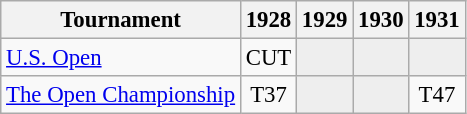<table class="wikitable" style="font-size:95%;text-align:center;">
<tr>
<th>Tournament</th>
<th>1928</th>
<th>1929</th>
<th>1930</th>
<th>1931</th>
</tr>
<tr>
<td align=left><a href='#'>U.S. Open</a></td>
<td>CUT</td>
<td style="background:#eeeeee;"></td>
<td style="background:#eeeeee;"></td>
<td style="background:#eeeeee;"></td>
</tr>
<tr>
<td align=left><a href='#'>The Open Championship</a></td>
<td>T37</td>
<td style="background:#eeeeee;"></td>
<td style="background:#eeeeee;"></td>
<td>T47</td>
</tr>
</table>
